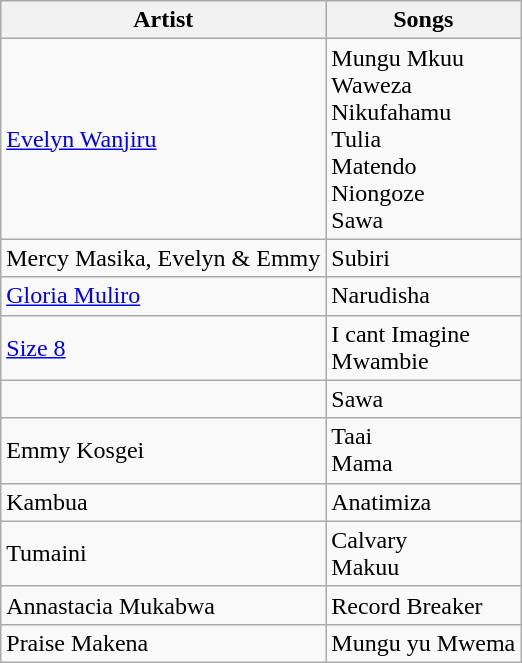<table class="wikitable">
<tr>
<th>Artist</th>
<th>Songs</th>
</tr>
<tr>
<td><a href='#'>Evelyn Wanjiru</a></td>
<td>Mungu Mkuu<br>Waweza<br>Nikufahamu<br>Tulia<br>Matendo<br>Niongoze<br>Sawa</td>
</tr>
<tr>
<td>Mercy Masika, Evelyn & Emmy</td>
<td>Subiri</td>
</tr>
<tr>
<td><a href='#'>Gloria Muliro</a></td>
<td>Narudisha</td>
</tr>
<tr>
<td><a href='#'>Size 8</a></td>
<td>I cant Imagine<br>Mwambie</td>
</tr>
<tr>
<td></td>
<td>Sawa</td>
</tr>
<tr>
<td>Emmy Kosgei</td>
<td>Taai<br>Mama</td>
</tr>
<tr>
<td>Kambua</td>
<td>Anatimiza</td>
</tr>
<tr>
<td>Tumaini</td>
<td>Calvary<br>Makuu</td>
</tr>
<tr>
<td>Annastacia Mukabwa</td>
<td>Record Breaker</td>
</tr>
<tr>
<td>Praise Makena</td>
<td>Mungu yu Mwema</td>
</tr>
</table>
